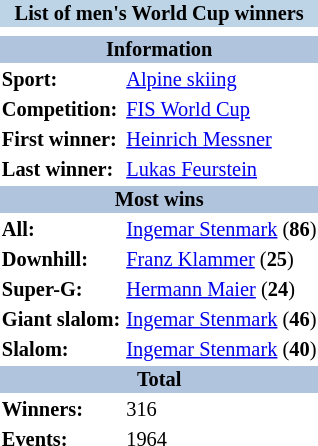<table border=0 class="toccolours float-right" align="right" style="margin:0 0 0.5em 1em; font-size: 85%;">
<tr>
<th bgcolor=#BCD4E6 colspan=2 align="center">List of men's World Cup winners</th>
</tr>
<tr>
<td align="center" colspan=2></td>
</tr>
<tr>
<th bgcolor=#b0c4de colspan=2 align="center">Information</th>
</tr>
<tr>
<td><strong>Sport:</strong></td>
<td><a href='#'>Alpine skiing</a></td>
</tr>
<tr>
<td><strong>Competition:</strong></td>
<td><a href='#'>FIS World Cup</a></td>
</tr>
<tr>
<td><strong>First winner:</strong></td>
<td> <a href='#'>Heinrich Messner</a></td>
</tr>
<tr>
<td><strong>Last winner:</strong></td>
<td> <a href='#'>Lukas Feurstein</a></td>
</tr>
<tr>
<th bgcolor=#b0c4de colspan=2 align="center">Most wins</th>
</tr>
<tr>
<td><strong>All:</strong></td>
<td> <a href='#'>Ingemar Stenmark</a> (<strong>86</strong>)</td>
</tr>
<tr>
<td><strong>Downhill:</strong></td>
<td> <a href='#'>Franz Klammer</a> (<strong>25</strong>)</td>
</tr>
<tr>
<td><strong>Super-G:</strong></td>
<td> <a href='#'>Hermann Maier</a> (<strong>24</strong>)</td>
</tr>
<tr>
<td><strong>Giant slalom:</strong></td>
<td> <a href='#'>Ingemar Stenmark</a> (<strong>46</strong>)</td>
</tr>
<tr>
<td><strong>Slalom:</strong></td>
<td> <a href='#'>Ingemar Stenmark</a> (<strong>40</strong>)</td>
</tr>
<tr>
<th bgcolor=#b0c4de colspan=2 align="center">Total</th>
</tr>
<tr>
<td><strong>Winners:</strong></td>
<td>316</td>
</tr>
<tr>
<td><strong>Events:</strong></td>
<td>1964</td>
</tr>
</table>
